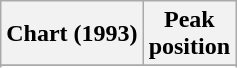<table class="wikitable sortable plainrowheaders" style="text-align:center">
<tr>
<th scope="col">Chart (1993)</th>
<th scope="col">Peak<br>position</th>
</tr>
<tr>
</tr>
<tr>
</tr>
<tr>
</tr>
<tr>
</tr>
<tr>
</tr>
<tr>
</tr>
<tr>
</tr>
<tr>
</tr>
<tr>
</tr>
<tr>
</tr>
<tr>
</tr>
<tr>
</tr>
</table>
